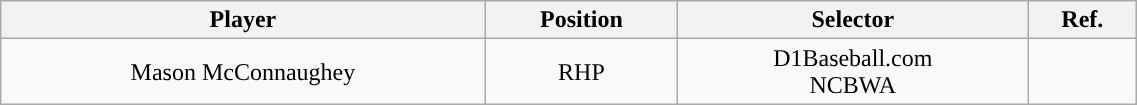<table class="wikitable" style="width: 60%;text-align: center;">
<tr>
<th>Player</th>
<th>Position</th>
<th>Selector</th>
<th>Ref.</th>
</tr>
<tr align="center">
<td rowspan="1">Mason McConnaughey</td>
<td>RHP</td>
<td>D1Baseball.com<br>NCBWA</td>
<td></td>
</tr>
</table>
